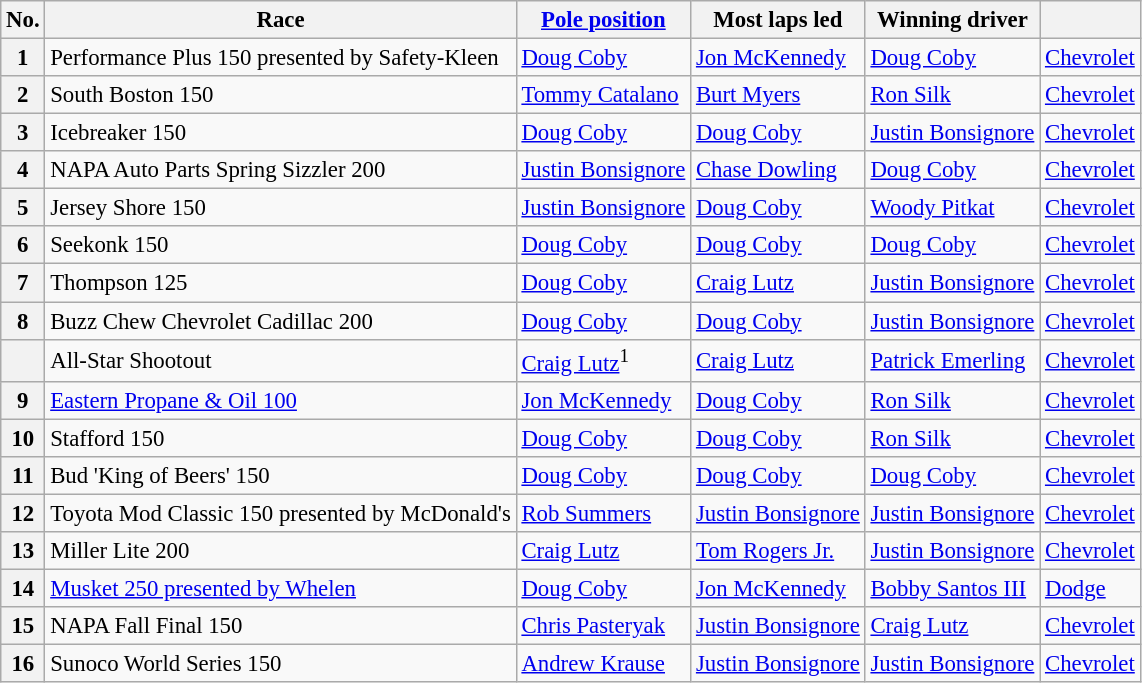<table class="wikitable sortable" style="font-size:95%">
<tr>
<th>No.</th>
<th>Race</th>
<th><a href='#'>Pole position</a></th>
<th>Most laps led</th>
<th>Winning driver</th>
<th></th>
</tr>
<tr>
<th>1</th>
<td>Performance Plus 150 presented by Safety-Kleen</td>
<td><a href='#'>Doug Coby</a></td>
<td><a href='#'>Jon McKennedy</a></td>
<td><a href='#'>Doug Coby</a></td>
<td><a href='#'>Chevrolet</a></td>
</tr>
<tr>
<th>2</th>
<td>South Boston 150</td>
<td><a href='#'>Tommy Catalano</a></td>
<td><a href='#'>Burt Myers</a></td>
<td><a href='#'>Ron Silk</a></td>
<td><a href='#'>Chevrolet</a></td>
</tr>
<tr>
<th>3</th>
<td>Icebreaker 150</td>
<td><a href='#'>Doug Coby</a></td>
<td><a href='#'>Doug Coby</a></td>
<td><a href='#'>Justin Bonsignore</a></td>
<td><a href='#'>Chevrolet</a></td>
</tr>
<tr>
<th>4</th>
<td>NAPA Auto Parts Spring Sizzler 200</td>
<td><a href='#'>Justin Bonsignore</a></td>
<td><a href='#'>Chase Dowling</a></td>
<td><a href='#'>Doug Coby</a></td>
<td><a href='#'>Chevrolet</a></td>
</tr>
<tr>
<th>5</th>
<td>Jersey Shore 150</td>
<td><a href='#'>Justin Bonsignore</a></td>
<td><a href='#'>Doug Coby</a></td>
<td><a href='#'>Woody Pitkat</a></td>
<td><a href='#'>Chevrolet</a></td>
</tr>
<tr>
<th>6</th>
<td>Seekonk 150</td>
<td><a href='#'>Doug Coby</a></td>
<td><a href='#'>Doug Coby</a></td>
<td><a href='#'>Doug Coby</a></td>
<td><a href='#'>Chevrolet</a></td>
</tr>
<tr>
<th>7</th>
<td>Thompson 125</td>
<td><a href='#'>Doug Coby</a></td>
<td><a href='#'>Craig Lutz</a></td>
<td><a href='#'>Justin Bonsignore</a></td>
<td><a href='#'>Chevrolet</a></td>
</tr>
<tr>
<th>8</th>
<td>Buzz Chew Chevrolet Cadillac 200</td>
<td><a href='#'>Doug Coby</a></td>
<td><a href='#'>Doug Coby</a></td>
<td><a href='#'>Justin Bonsignore</a></td>
<td><a href='#'>Chevrolet</a></td>
</tr>
<tr>
<th></th>
<td>All-Star Shootout</td>
<td><a href='#'>Craig Lutz</a><sup>1</sup></td>
<td><a href='#'>Craig Lutz</a></td>
<td><a href='#'>Patrick Emerling</a></td>
<td><a href='#'>Chevrolet</a></td>
</tr>
<tr>
<th>9</th>
<td><a href='#'>Eastern Propane & Oil 100</a></td>
<td><a href='#'>Jon McKennedy</a></td>
<td><a href='#'>Doug Coby</a></td>
<td><a href='#'>Ron Silk</a></td>
<td><a href='#'>Chevrolet</a></td>
</tr>
<tr>
<th>10</th>
<td>Stafford 150</td>
<td><a href='#'>Doug Coby</a></td>
<td><a href='#'>Doug Coby</a></td>
<td><a href='#'>Ron Silk</a></td>
<td><a href='#'>Chevrolet</a></td>
</tr>
<tr>
<th>11</th>
<td>Bud 'King of Beers' 150</td>
<td><a href='#'>Doug Coby</a></td>
<td><a href='#'>Doug Coby</a></td>
<td><a href='#'>Doug Coby</a></td>
<td><a href='#'>Chevrolet</a></td>
</tr>
<tr>
<th>12</th>
<td>Toyota Mod Classic 150 presented by McDonald's</td>
<td><a href='#'>Rob Summers</a></td>
<td><a href='#'>Justin Bonsignore</a></td>
<td><a href='#'>Justin Bonsignore</a></td>
<td><a href='#'>Chevrolet</a></td>
</tr>
<tr>
<th>13</th>
<td>Miller Lite 200</td>
<td><a href='#'>Craig Lutz</a></td>
<td><a href='#'>Tom Rogers Jr.</a></td>
<td><a href='#'>Justin Bonsignore</a></td>
<td><a href='#'>Chevrolet</a></td>
</tr>
<tr>
<th>14</th>
<td><a href='#'>Musket 250 presented by Whelen</a></td>
<td><a href='#'>Doug Coby</a></td>
<td><a href='#'>Jon McKennedy</a></td>
<td><a href='#'>Bobby Santos III</a></td>
<td><a href='#'>Dodge</a></td>
</tr>
<tr>
<th>15</th>
<td>NAPA Fall Final 150</td>
<td><a href='#'>Chris Pasteryak</a></td>
<td><a href='#'>Justin Bonsignore</a></td>
<td><a href='#'>Craig Lutz</a></td>
<td><a href='#'>Chevrolet</a></td>
</tr>
<tr>
<th>16</th>
<td>Sunoco World Series 150</td>
<td><a href='#'>Andrew Krause</a></td>
<td><a href='#'>Justin Bonsignore</a></td>
<td><a href='#'>Justin Bonsignore</a></td>
<td><a href='#'>Chevrolet</a></td>
</tr>
</table>
